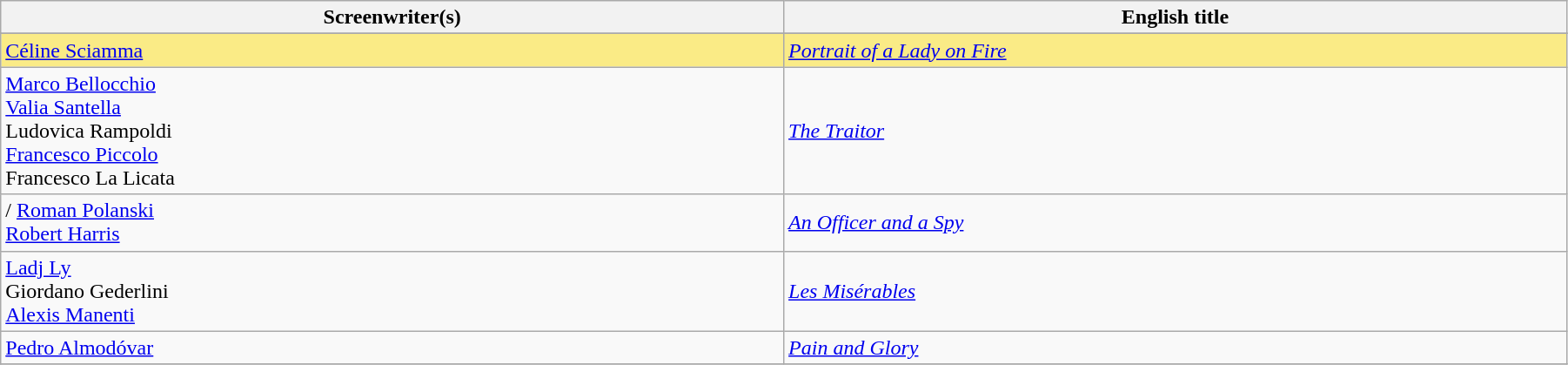<table class="wikitable" width="95%" cellpadding="5">
<tr>
<th width="25%">Screenwriter(s)</th>
<th width="25%">English title</th>
</tr>
<tr>
</tr>
<tr style="background:#FAEB86">
<td>  <a href='#'>Céline Sciamma</a></td>
<td><em><a href='#'>Portrait of a Lady on Fire</a></em></td>
</tr>
<tr>
<td> <a href='#'>Marco Bellocchio</a><br>  <a href='#'>Valia Santella</a><br>  Ludovica Rampoldi<br>  <a href='#'>Francesco Piccolo</a><br>  Francesco La Licata</td>
<td><em><a href='#'>The Traitor</a></em></td>
</tr>
<tr>
<td> /  <a href='#'>Roman Polanski</a> <br> <a href='#'>Robert Harris</a></td>
<td><em><a href='#'>An Officer and a Spy</a></em></td>
</tr>
<tr>
<td> <a href='#'>Ladj Ly</a> <br> Giordano Gederlini <br> <a href='#'>Alexis Manenti</a></td>
<td><em><a href='#'>Les Misérables</a></em></td>
</tr>
<tr>
<td> <a href='#'>Pedro Almodóvar</a></td>
<td><em><a href='#'>Pain and Glory</a></em></td>
</tr>
<tr>
</tr>
</table>
